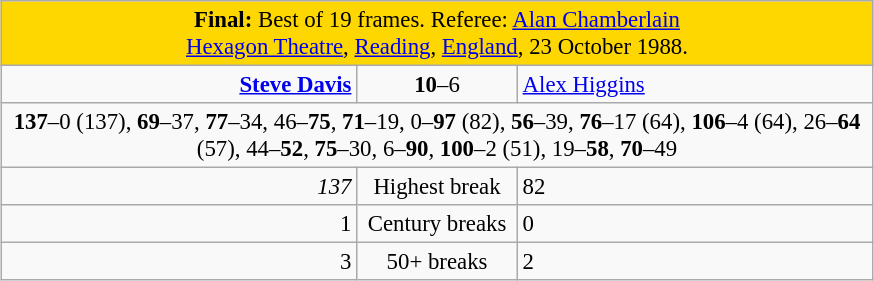<table class="wikitable" style="font-size: 95%; margin: 1em auto 1em auto;">
<tr>
<td colspan="3" align="center" bgcolor="#ffd700"><strong>Final:</strong> Best of 19 frames. Referee: <a href='#'>Alan Chamberlain</a> <br><a href='#'>Hexagon Theatre</a>, <a href='#'>Reading</a>, <a href='#'>England</a>, 23 October 1988.</td>
</tr>
<tr>
<td width="230" align="right"><strong><a href='#'>Steve Davis</a></strong> <br></td>
<td width="100" align="center"><strong>10</strong>–6</td>
<td width="230"><a href='#'>Alex Higgins</a> <br></td>
</tr>
<tr>
<td colspan="3" align="center" style="font-size: 100%"><strong>137</strong>–0 (137), <strong>69</strong>–37, <strong>77</strong>–34, 46–<strong>75</strong>, <strong>71</strong>–19, 0–<strong>97</strong> (82), <strong>56</strong>–39, <strong>76</strong>–17 (64), <strong>106</strong>–4 (64), 26–<strong>64</strong> (57), 44–<strong>52</strong>, <strong>75</strong>–30, 6–<strong>90</strong>, <strong>100</strong>–2 (51), 19–<strong>58</strong>, <strong>70</strong>–49</td>
</tr>
<tr>
<td align="right"><em>137<strong></td>
<td align="center">Highest break</td>
<td>82</td>
</tr>
<tr>
<td align="right"></em>1<em></td>
<td align="center">Century breaks</td>
<td></em>0<em></td>
</tr>
<tr>
<td align="right"></strong>3<strong></td>
<td align="center">50+ breaks</td>
<td>2</td>
</tr>
</table>
